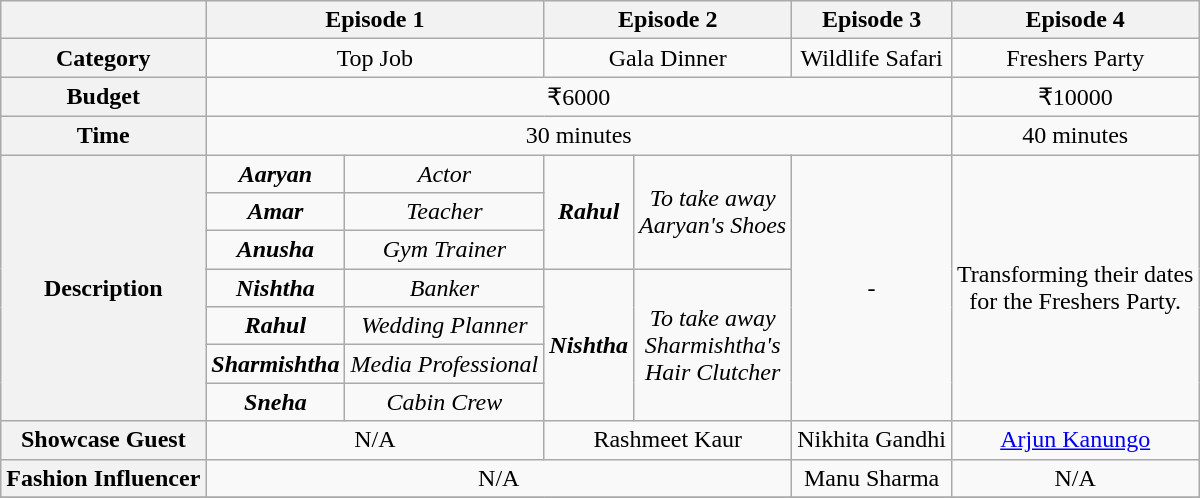<table class="wikitable" style="font-size:100%; text-align: center;">
<tr>
<th></th>
<th colspan="2">Episode 1</th>
<th colspan="2">Episode 2</th>
<th>Episode 3</th>
<th>Episode 4</th>
</tr>
<tr>
<th>Category</th>
<td colspan="2">Top Job</td>
<td colspan="2">Gala Dinner</td>
<td>Wildlife Safari</td>
<td>Freshers Party</td>
</tr>
<tr>
<th>Budget</th>
<td colspan="5">₹6000</td>
<td>₹10000</td>
</tr>
<tr>
<th>Time</th>
<td colspan="5">30 minutes</td>
<td>40 minutes</td>
</tr>
<tr>
<th rowspan="8">Description</th>
<td><strong><em>Aaryan</em></strong></td>
<td><em>Actor</em></td>
<td rowspan="4"><strong><em>Rahul</em></strong></td>
<td rowspan="4"><em>To take away<br>Aaryan's Shoes</em></td>
<td rowspan="8">-</td>
<td rowspan="8">Transforming their dates<em><br></em>for the Freshers Party.</td>
</tr>
<tr>
<td><strong><em>Amar</em></strong></td>
<td><em>Teacher</em></td>
</tr>
<tr>
<td><strong><em>Anusha</em></strong></td>
<td><em>Gym Trainer</em></td>
</tr>
<tr>
<td rowspan="2"><strong><em>Nishtha</em></strong></td>
<td rowspan="2"><em>Banker</em></td>
</tr>
<tr>
<td rowspan="4"><strong><em>Nishtha</em></strong></td>
<td rowspan="4"><em>To take away<br>Sharmishtha's<br>Hair Clutcher</em></td>
</tr>
<tr>
<td><strong><em>Rahul</em></strong></td>
<td><em>Wedding Planner</em></td>
</tr>
<tr>
<td><strong><em>Sharmishtha</em></strong></td>
<td><em>Media Professional</em></td>
</tr>
<tr>
<td><strong><em>Sneha</em></strong></td>
<td><em>Cabin Crew</em></td>
</tr>
<tr>
<th>Showcase Guest</th>
<td colspan="2">N/A</td>
<td colspan="2">Rashmeet Kaur</td>
<td>Nikhita Gandhi</td>
<td><a href='#'>Arjun Kanungo</a></td>
</tr>
<tr>
<th>Fashion Influencer</th>
<td colspan="4">N/A</td>
<td>Manu Sharma</td>
<td>N/A</td>
</tr>
<tr>
</tr>
</table>
